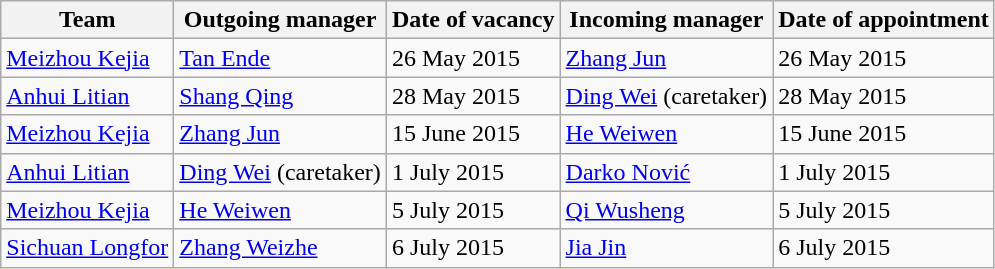<table class="wikitable">
<tr>
<th>Team</th>
<th>Outgoing manager</th>
<th>Date of vacancy</th>
<th>Incoming manager</th>
<th>Date of appointment</th>
</tr>
<tr>
<td><a href='#'>Meizhou Kejia</a></td>
<td> <a href='#'>Tan Ende</a></td>
<td>26 May 2015</td>
<td> <a href='#'>Zhang Jun</a></td>
<td>26 May 2015</td>
</tr>
<tr>
<td><a href='#'>Anhui Litian</a></td>
<td> <a href='#'>Shang Qing</a></td>
<td>28 May 2015</td>
<td> <a href='#'>Ding Wei</a> (caretaker)</td>
<td>28 May 2015</td>
</tr>
<tr>
<td><a href='#'>Meizhou Kejia</a></td>
<td> <a href='#'>Zhang Jun</a></td>
<td>15 June 2015</td>
<td> <a href='#'>He Weiwen</a></td>
<td>15 June 2015</td>
</tr>
<tr>
<td><a href='#'>Anhui Litian</a></td>
<td> <a href='#'>Ding Wei</a> (caretaker)</td>
<td>1 July 2015</td>
<td> <a href='#'>Darko Nović</a></td>
<td>1 July 2015</td>
</tr>
<tr>
<td><a href='#'>Meizhou Kejia</a></td>
<td> <a href='#'>He Weiwen</a></td>
<td>5 July 2015</td>
<td> <a href='#'>Qi Wusheng</a></td>
<td>5 July 2015</td>
</tr>
<tr>
<td><a href='#'>Sichuan Longfor</a></td>
<td> <a href='#'>Zhang Weizhe</a></td>
<td>6 July 2015</td>
<td> <a href='#'>Jia Jin</a></td>
<td>6 July 2015</td>
</tr>
</table>
